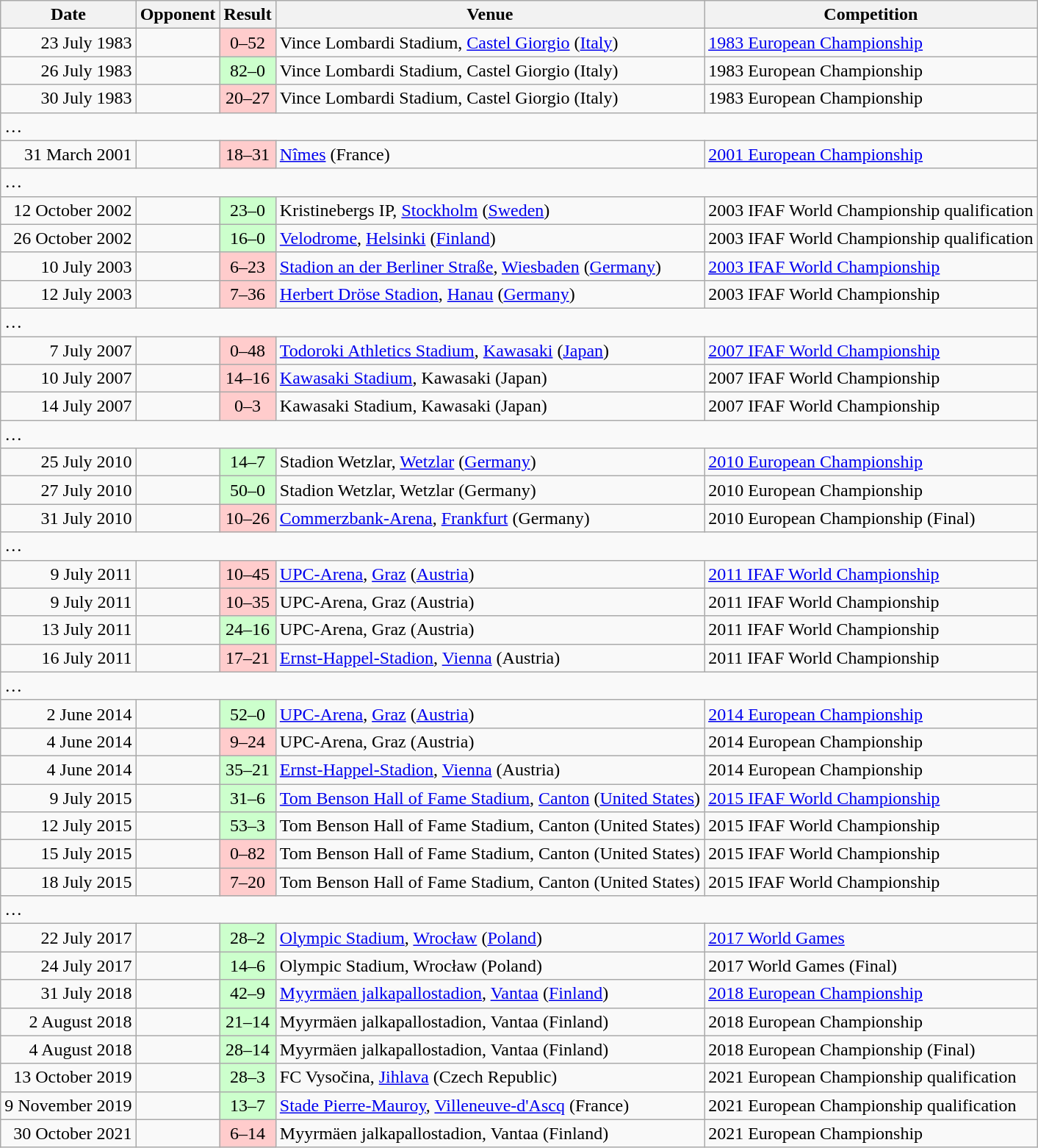<table class="wikitable">
<tr>
<th>Date</th>
<th>Opponent</th>
<th>Result</th>
<th>Venue</th>
<th>Competition</th>
</tr>
<tr>
<td style="text-align:right;">23 July 1983</td>
<td></td>
<td style="text-align:center; background:#FFCCCC">0–52</td>
<td>Vince Lombardi Stadium, <a href='#'>Castel Giorgio</a> (<a href='#'>Italy</a>)</td>
<td><a href='#'>1983 European Championship</a></td>
</tr>
<tr>
<td style="text-align:right;">26 July 1983</td>
<td></td>
<td style="text-align:center; background:#CCFFCC">82–0</td>
<td>Vince Lombardi Stadium, Castel Giorgio (Italy)</td>
<td>1983 European Championship</td>
</tr>
<tr>
<td style="text-align:right;">30 July 1983</td>
<td></td>
<td style="text-align:center; background:#FFCCCC">20–27</td>
<td>Vince Lombardi Stadium, Castel Giorgio (Italy)</td>
<td>1983 European Championship</td>
</tr>
<tr>
<td colspan="6">…</td>
</tr>
<tr>
<td style="text-align:right;">31 March 2001</td>
<td></td>
<td style="text-align:center; background:#FFCCCC">18–31</td>
<td><a href='#'>Nîmes</a> (France)</td>
<td><a href='#'>2001 European Championship</a></td>
</tr>
<tr>
<td colspan="6">…</td>
</tr>
<tr>
<td style="text-align:right;">12 October 2002</td>
<td></td>
<td style="text-align:center; background:#CCFFCC">23–0</td>
<td>Kristinebergs IP, <a href='#'>Stockholm</a> (<a href='#'>Sweden</a>)</td>
<td>2003 IFAF World Championship qualification</td>
</tr>
<tr>
<td style="text-align:right;">26 October 2002</td>
<td></td>
<td style="text-align:center; background:#CCFFCC">16–0</td>
<td><a href='#'>Velodrome</a>, <a href='#'>Helsinki</a> (<a href='#'>Finland</a>)</td>
<td>2003 IFAF World Championship qualification</td>
</tr>
<tr>
<td style="text-align:right;">10 July 2003</td>
<td></td>
<td style="text-align:center; background:#FFCCCC">6–23</td>
<td><a href='#'>Stadion an der Berliner Straße</a>, <a href='#'>Wiesbaden</a> (<a href='#'>Germany</a>)</td>
<td><a href='#'>2003 IFAF World Championship</a></td>
</tr>
<tr>
<td style="text-align:right;">12 July 2003</td>
<td></td>
<td style="text-align:center; background:#FFCCCC">7–36</td>
<td><a href='#'>Herbert Dröse Stadion</a>, <a href='#'>Hanau</a> (<a href='#'>Germany</a>)</td>
<td>2003 IFAF World Championship</td>
</tr>
<tr>
<td colspan="6">…</td>
</tr>
<tr>
<td style="text-align:right;">7 July 2007</td>
<td></td>
<td style="text-align:center; background:#FFCCCC">0–48</td>
<td><a href='#'>Todoroki Athletics Stadium</a>, <a href='#'>Kawasaki</a> (<a href='#'>Japan</a>)</td>
<td><a href='#'>2007 IFAF World Championship</a></td>
</tr>
<tr>
<td style="text-align:right;">10 July 2007</td>
<td></td>
<td style="text-align:center; background:#FFCCCC">14–16</td>
<td><a href='#'>Kawasaki Stadium</a>, Kawasaki (Japan)</td>
<td>2007 IFAF World Championship</td>
</tr>
<tr>
<td style="text-align:right;">14 July 2007</td>
<td></td>
<td style="text-align:center; background:#FFCCCC">0–3</td>
<td>Kawasaki Stadium, Kawasaki (Japan)</td>
<td>2007 IFAF World Championship</td>
</tr>
<tr>
<td colspan="6">…</td>
</tr>
<tr>
<td style="text-align:right;">25 July 2010</td>
<td></td>
<td style="text-align:center; background:#CCFFCC">14–7</td>
<td>Stadion Wetzlar, <a href='#'>Wetzlar</a> (<a href='#'>Germany</a>)</td>
<td><a href='#'>2010 European Championship</a></td>
</tr>
<tr>
<td style="text-align:right;">27 July 2010</td>
<td></td>
<td style="text-align:center; background:#CCFFCC">50–0</td>
<td>Stadion Wetzlar, Wetzlar (Germany)</td>
<td>2010 European Championship</td>
</tr>
<tr>
<td style="text-align:right;">31 July 2010</td>
<td></td>
<td style="text-align:center; background:#FFCCCC">10–26</td>
<td><a href='#'>Commerzbank-Arena</a>, <a href='#'>Frankfurt</a> (Germany)</td>
<td>2010 European Championship (Final)</td>
</tr>
<tr>
<td colspan="6">…</td>
</tr>
<tr>
<td style="text-align:right;">9 July 2011</td>
<td></td>
<td style="text-align:center; background:#FFCCCC">10–45</td>
<td><a href='#'>UPC-Arena</a>, <a href='#'>Graz</a> (<a href='#'>Austria</a>)</td>
<td><a href='#'>2011 IFAF World Championship</a></td>
</tr>
<tr>
<td style="text-align:right;">9 July 2011</td>
<td></td>
<td style="text-align:center; background:#FFCCCC">10–35</td>
<td>UPC-Arena, Graz (Austria)</td>
<td>2011 IFAF World Championship</td>
</tr>
<tr>
<td style="text-align:right;">13 July 2011</td>
<td></td>
<td style="text-align:center; background:#CCFFCC">24–16</td>
<td>UPC-Arena, Graz (Austria)</td>
<td>2011 IFAF World Championship</td>
</tr>
<tr>
<td style="text-align:right;">16 July 2011</td>
<td></td>
<td style="text-align:center; background:#FFCCCC">17–21</td>
<td><a href='#'>Ernst-Happel-Stadion</a>, <a href='#'>Vienna</a> (Austria)</td>
<td>2011 IFAF World Championship</td>
</tr>
<tr>
<td colspan="6">…</td>
</tr>
<tr>
<td style="text-align:right;">2 June 2014</td>
<td></td>
<td style="text-align:center; background:#CCFFCC">52–0</td>
<td><a href='#'>UPC-Arena</a>, <a href='#'>Graz</a> (<a href='#'>Austria</a>)</td>
<td><a href='#'>2014 European Championship</a></td>
</tr>
<tr>
<td style="text-align:right;">4 June 2014</td>
<td></td>
<td style="text-align:center; background:#FFCCCC">9–24</td>
<td>UPC-Arena, Graz (Austria)</td>
<td>2014 European Championship</td>
</tr>
<tr>
<td style="text-align:right;">4 June 2014</td>
<td></td>
<td style="text-align:center; background:#CCFFCC">35–21</td>
<td><a href='#'>Ernst-Happel-Stadion</a>, <a href='#'>Vienna</a> (Austria)</td>
<td>2014 European Championship</td>
</tr>
<tr>
<td style="text-align:right;">9 July 2015</td>
<td></td>
<td style="text-align:center; background:#CCFFCC">31–6</td>
<td><a href='#'>Tom Benson Hall of Fame Stadium</a>, <a href='#'>Canton</a> (<a href='#'>United States</a>)</td>
<td><a href='#'>2015 IFAF World Championship</a></td>
</tr>
<tr>
<td style="text-align:right;">12 July 2015</td>
<td></td>
<td style="text-align:center; background:#CCFFCC">53–3</td>
<td>Tom Benson Hall of Fame Stadium, Canton (United States)</td>
<td>2015 IFAF World Championship</td>
</tr>
<tr>
<td style="text-align:right;">15 July 2015</td>
<td></td>
<td style="text-align:center; background:#FFCCCC">0–82</td>
<td>Tom Benson Hall of Fame Stadium, Canton (United States)</td>
<td>2015 IFAF World Championship</td>
</tr>
<tr>
<td style="text-align:right;">18 July 2015</td>
<td></td>
<td style="text-align:center; background:#FFCCCC">7–20</td>
<td>Tom Benson Hall of Fame Stadium, Canton (United States)</td>
<td>2015 IFAF World Championship</td>
</tr>
<tr>
<td colspan="6">…</td>
</tr>
<tr>
<td style="text-align:right;">22 July 2017</td>
<td></td>
<td style="text-align:center; background:#CCFFCC">28–2</td>
<td><a href='#'>Olympic Stadium</a>, <a href='#'>Wrocław</a> (<a href='#'>Poland</a>)</td>
<td><a href='#'>2017 World Games</a></td>
</tr>
<tr>
<td style="text-align:right;">24 July 2017</td>
<td></td>
<td style="text-align:center; background:#CCFFCC">14–6</td>
<td>Olympic Stadium, Wrocław (Poland)</td>
<td>2017 World Games (Final)</td>
</tr>
<tr>
<td style="text-align:right;">31 July 2018</td>
<td></td>
<td style="text-align:center; background:#CCFFCC">42–9</td>
<td><a href='#'>Myyrmäen jalkapallostadion</a>, <a href='#'>Vantaa</a> (<a href='#'>Finland</a>)</td>
<td><a href='#'>2018 European Championship</a></td>
</tr>
<tr>
<td style="text-align:right;">2 August 2018</td>
<td></td>
<td style="text-align:center; background:#CCFFCC">21–14</td>
<td>Myyrmäen jalkapallostadion, Vantaa (Finland)</td>
<td>2018 European Championship</td>
</tr>
<tr>
<td style="text-align:right;">4 August 2018</td>
<td></td>
<td style="text-align:center; background:#CCFFCC">28–14</td>
<td>Myyrmäen jalkapallostadion, Vantaa (Finland)</td>
<td>2018 European Championship (Final)</td>
</tr>
<tr>
<td style="text-align:right;">13 October 2019</td>
<td></td>
<td style="text-align:center; background:#CCFFCC">28–3</td>
<td>FC Vysočina, <a href='#'>Jihlava</a> (Czech Republic)</td>
<td>2021 European Championship qualification</td>
</tr>
<tr>
<td style="text-align:right">9 November 2019</td>
<td></td>
<td style="text-align:center; background:#CCFFCC">13–7</td>
<td><a href='#'>Stade Pierre-Mauroy</a>, <a href='#'>Villeneuve-d'Ascq</a> (France)</td>
<td>2021 European Championship qualification</td>
</tr>
<tr>
<td style="text-align:right">30 October 2021</td>
<td></td>
<td style="text-align:center; background:#FFCCCC">6–14</td>
<td>Myyrmäen jalkapallostadion, Vantaa (Finland)</td>
<td>2021 European Championship</td>
</tr>
</table>
